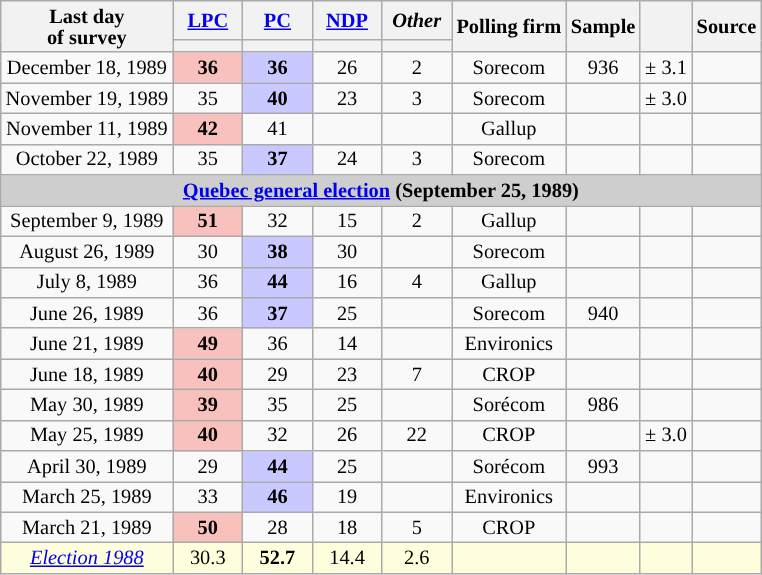<table class="wikitable" style="text-align:center;font-size:85%;line-height:14px;" align="center">
<tr>
<th rowspan="2">Last day <br>of survey</th>
<th class="unsortable" style="width:40px;"><a href='#'>LPC</a></th>
<th class="unsortable" style="width:40px;"><a href='#'>PC</a></th>
<th class="unsortable" style="width:40px;"><a href='#'>NDP</a></th>
<th class="unsortable" style="width:40px;"><em>Other</em></th>
<th rowspan="2">Polling firm</th>
<th rowspan="2">Sample</th>
<th rowspan="2"></th>
<th rowspan="2">Source</th>
</tr>
<tr style="line-height:5px;">
<th style="background:"></th>
<th style="background:"></th>
<th style="background:"></th>
<th style="background:"></th>
</tr>
<tr>
<td>December 18, 1989</td>
<td style="background:#F8C1BE"><strong>36</strong></td>
<td style="background:#C9C9FF"><strong>36</strong></td>
<td>26</td>
<td>2</td>
<td>Sorecom</td>
<td>936</td>
<td>± 3.1</td>
<td></td>
</tr>
<tr>
<td>November 19, 1989</td>
<td>35</td>
<td style="background:#C9C9FF"><strong>40</strong></td>
<td>23</td>
<td>3</td>
<td>Sorecom</td>
<td></td>
<td>± 3.0</td>
<td></td>
</tr>
<tr>
<td>November 11, 1989</td>
<td style="background:#F8C1BE"><strong>42</strong></td>
<td>41</td>
<td></td>
<td></td>
<td>Gallup</td>
<td></td>
<td></td>
<td></td>
</tr>
<tr>
<td>October 22, 1989</td>
<td>35</td>
<td style="background:#C9C9FF"><strong>37</strong></td>
<td>24</td>
<td>3</td>
<td>Sorecom</td>
<td></td>
<td></td>
<td></td>
</tr>
<tr>
<td colspan="11" align="center" style="background-color:#CECECE;"><strong><a href='#'>Quebec general election</a> (September 25, 1989)</strong></td>
</tr>
<tr>
<td>September 9, 1989</td>
<td style="background:#F8C1BE"><strong>51</strong></td>
<td>32</td>
<td>15</td>
<td>2</td>
<td>Gallup</td>
<td></td>
<td></td>
<td></td>
</tr>
<tr>
<td>August 26, 1989</td>
<td>30</td>
<td style="background:#C9C9FF"><strong>38</strong></td>
<td>30</td>
<td></td>
<td>Sorecom</td>
<td></td>
<td></td>
<td></td>
</tr>
<tr>
<td>July 8, 1989</td>
<td>36</td>
<td style="background:#C9C9FF"><strong>44</strong></td>
<td>16</td>
<td>4</td>
<td>Gallup</td>
<td></td>
<td></td>
<td></td>
</tr>
<tr>
<td>June 26, 1989</td>
<td>36</td>
<td style="background:#C9C9FF"><strong>37</strong></td>
<td>25</td>
<td></td>
<td>Sorecom</td>
<td>940</td>
<td></td>
<td></td>
</tr>
<tr>
<td>June 21, 1989</td>
<td style="background:#F8C1BE"><strong>49</strong></td>
<td>36</td>
<td>14</td>
<td></td>
<td>Environics</td>
<td></td>
<td></td>
<td></td>
</tr>
<tr>
<td>June 18, 1989</td>
<td style="background:#F8C1BE"><strong>40</strong></td>
<td>29</td>
<td>23</td>
<td>7</td>
<td>CROP</td>
<td></td>
<td></td>
<td></td>
</tr>
<tr>
<td>May 30, 1989</td>
<td style="background:#F8C1BE"><strong>39</strong></td>
<td>35</td>
<td>25</td>
<td></td>
<td>Sorécom</td>
<td>986</td>
<td></td>
<td></td>
</tr>
<tr>
<td>May 25, 1989</td>
<td style="background:#F8C1BE"><strong>40</strong></td>
<td>32</td>
<td>26</td>
<td>22</td>
<td>CROP</td>
<td></td>
<td>± 3.0</td>
<td></td>
</tr>
<tr>
<td>April 30, 1989</td>
<td>29</td>
<td style="background:#C9C9FF"><strong>44</strong></td>
<td>25</td>
<td></td>
<td>Sorécom</td>
<td>993</td>
<td></td>
<td></td>
</tr>
<tr>
<td>March 25, 1989</td>
<td>33</td>
<td style="background:#C9C9FF"><strong>46</strong></td>
<td>19</td>
<td></td>
<td>Environics</td>
<td></td>
<td></td>
<td></td>
</tr>
<tr>
<td>March 21, 1989</td>
<td style="background:#F8C1BE"><strong>50</strong></td>
<td>28</td>
<td>18</td>
<td>5</td>
<td>CROP</td>
<td></td>
<td></td>
<td></td>
</tr>
<tr>
<td style="background:#ffd;"><em><a href='#'>Election 1988</a></em></td>
<td style="background:#ffd;">30.3</td>
<td style="background:#ffd;"><strong>52.7</strong></td>
<td style="background:#ffd;">14.4</td>
<td style="background:#ffd;">2.6</td>
<td style="background:#ffd;"></td>
<td style="background:#ffd;"></td>
<td style="background:#ffd;"></td>
<td style="background:#ffd;"></td>
</tr>
</table>
